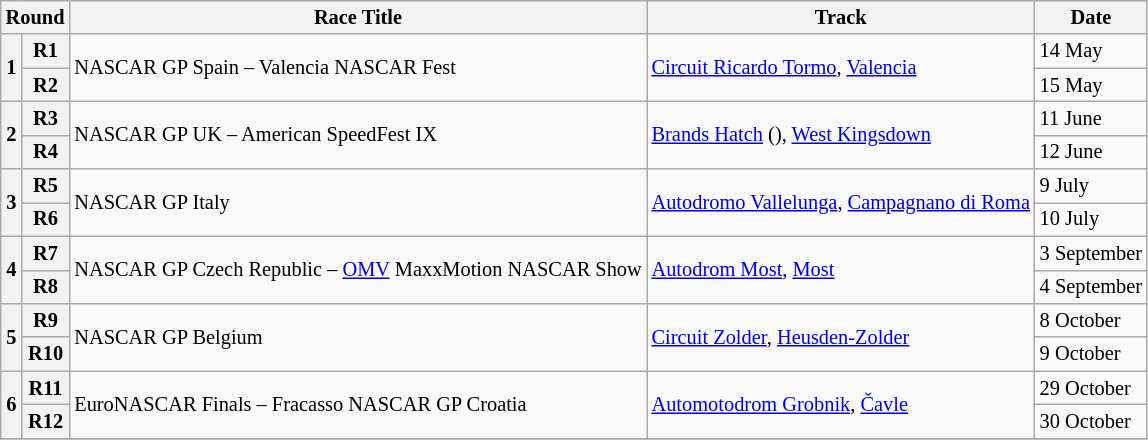<table class="wikitable" style="font-size:85%;">
<tr>
<th colspan=2>Round</th>
<th>Race Title</th>
<th>Track</th>
<th>Date</th>
</tr>
<tr>
<th rowspan=2>1</th>
<th>R1</th>
<td rowspan=2>NASCAR GP Spain – Valencia NASCAR Fest</td>
<td rowspan=2> <a href='#'>Circuit Ricardo Tormo</a>, <a href='#'>Valencia</a></td>
<td>14 May</td>
</tr>
<tr>
<th>R2</th>
<td>15 May</td>
</tr>
<tr>
<th rowspan=2>2</th>
<th>R3</th>
<td rowspan=2>NASCAR GP UK – American SpeedFest IX</td>
<td rowspan=2> <a href='#'>Brands Hatch</a> (), <a href='#'>West Kingsdown</a></td>
<td>11 June</td>
</tr>
<tr>
<th>R4</th>
<td>12 June</td>
</tr>
<tr>
<th rowspan=2>3</th>
<th>R5</th>
<td rowspan=2>NASCAR GP Italy</td>
<td rowspan=2> <a href='#'>Autodromo Vallelunga</a>, <a href='#'>Campagnano di Roma</a></td>
<td>9 July</td>
</tr>
<tr>
<th>R6</th>
<td>10 July</td>
</tr>
<tr>
<th rowspan=2>4</th>
<th>R7</th>
<td rowspan=2>NASCAR GP Czech Republic – <a href='#'>OMV</a> MaxxMotion NASCAR Show</td>
<td rowspan=2> <a href='#'>Autodrom Most</a>, <a href='#'>Most</a></td>
<td>3 September</td>
</tr>
<tr>
<th>R8</th>
<td>4 September</td>
</tr>
<tr>
<th rowspan=2>5</th>
<th>R9</th>
<td rowspan=2>NASCAR GP Belgium</td>
<td rowspan=2> <a href='#'>Circuit Zolder</a>, <a href='#'>Heusden-Zolder</a></td>
<td>8 October</td>
</tr>
<tr>
<th>R10</th>
<td>9 October</td>
</tr>
<tr>
<th rowspan=2>6</th>
<th>R11</th>
<td rowspan=2>EuroNASCAR Finals – Fracasso NASCAR GP Croatia</td>
<td rowspan=2> <a href='#'>Automotodrom Grobnik</a>, <a href='#'>Čavle</a></td>
<td>29 October</td>
</tr>
<tr>
<th>R12</th>
<td>30 October</td>
</tr>
<tr>
</tr>
</table>
